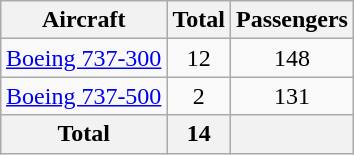<table class="wikitable" style="margin: 1em auto;">
<tr>
<th>Aircraft</th>
<th>Total</th>
<th>Passengers <br> </th>
</tr>
<tr>
<td><a href='#'>Boeing 737-300</a></td>
<td align=center>12</td>
<td align=center>148</td>
</tr>
<tr>
<td><a href='#'>Boeing 737-500</a></td>
<td align=center>2</td>
<td align=center>131</td>
</tr>
<tr>
<th>Total</th>
<th>14</th>
<th></th>
</tr>
</table>
